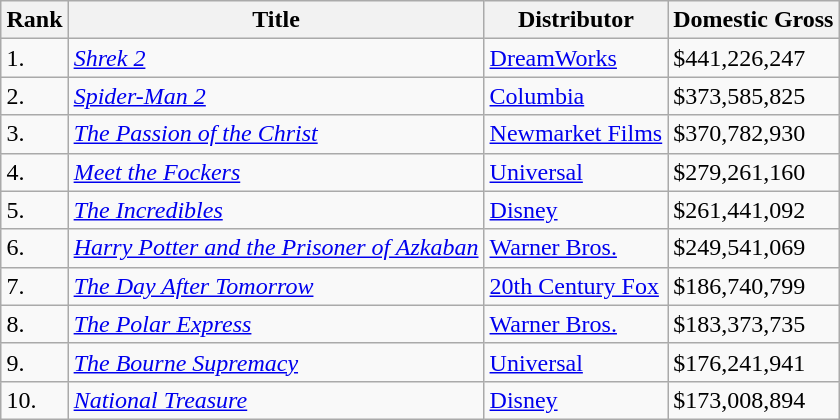<table class="wikitable sortable" style="margin:auto; margin:auto;">
<tr>
<th>Rank</th>
<th>Title</th>
<th>Distributor</th>
<th>Domestic Gross</th>
</tr>
<tr>
<td>1.</td>
<td><em><a href='#'>Shrek 2</a></em></td>
<td><a href='#'>DreamWorks</a></td>
<td>$441,226,247</td>
</tr>
<tr>
<td>2.</td>
<td><em><a href='#'>Spider-Man 2</a></em></td>
<td><a href='#'>Columbia</a></td>
<td>$373,585,825</td>
</tr>
<tr>
<td>3.</td>
<td><em><a href='#'>The Passion of the Christ</a></em></td>
<td><a href='#'>Newmarket Films</a></td>
<td>$370,782,930</td>
</tr>
<tr>
<td>4.</td>
<td><em><a href='#'>Meet the Fockers</a></em></td>
<td><a href='#'>Universal</a></td>
<td>$279,261,160</td>
</tr>
<tr>
<td>5.</td>
<td><em><a href='#'>The Incredibles</a></em></td>
<td><a href='#'>Disney</a></td>
<td>$261,441,092</td>
</tr>
<tr>
<td>6.</td>
<td><em><a href='#'>Harry Potter and the Prisoner of Azkaban</a></em></td>
<td><a href='#'>Warner Bros.</a></td>
<td>$249,541,069</td>
</tr>
<tr>
<td>7.</td>
<td><em><a href='#'>The Day After Tomorrow</a></em></td>
<td><a href='#'>20th Century Fox</a></td>
<td>$186,740,799</td>
</tr>
<tr>
<td>8.</td>
<td><em><a href='#'>The Polar Express</a></em></td>
<td><a href='#'>Warner Bros.</a></td>
<td>$183,373,735</td>
</tr>
<tr>
<td>9.</td>
<td><em><a href='#'>The Bourne Supremacy</a></em></td>
<td><a href='#'>Universal</a></td>
<td>$176,241,941</td>
</tr>
<tr>
<td>10.</td>
<td><em><a href='#'>National Treasure</a></em></td>
<td><a href='#'>Disney</a></td>
<td>$173,008,894</td>
</tr>
</table>
